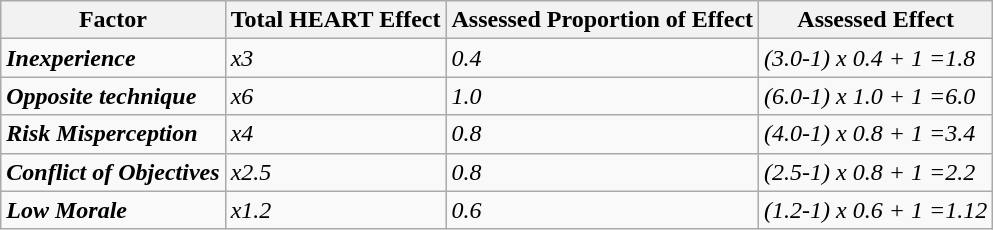<table class="wikitable" border="1">
<tr>
<th>Factor</th>
<th>Total HEART Effect</th>
<th>Assessed Proportion of Effect</th>
<th>Assessed Effect</th>
</tr>
<tr>
<td><strong><em>Inexperience</em></strong></td>
<td><em>x3</em></td>
<td><em>0.4</em></td>
<td><em>(3.0-1) x 0.4 + 1 =1.8</em></td>
</tr>
<tr>
<td><strong><em>Opposite technique</em></strong></td>
<td><em>x6</em></td>
<td><em>1.0</em></td>
<td><em>(6.0-1) x 1.0 + 1 =6.0</em></td>
</tr>
<tr>
<td><strong><em>Risk Misperception</em></strong></td>
<td><em>x4</em></td>
<td><em>0.8</em></td>
<td><em>(4.0-1) x 0.8 + 1 =3.4</em></td>
</tr>
<tr>
<td><strong><em>Conflict of Objectives</em></strong></td>
<td><em>x2.5</em></td>
<td><em>0.8</em></td>
<td><em>(2.5-1) x 0.8 + 1 =2.2</em></td>
</tr>
<tr>
<td><strong><em>Low Morale</em></strong></td>
<td><em>x1.2</em></td>
<td><em>0.6</em></td>
<td><em>(1.2-1) x 0.6 + 1 =1.12</em></td>
</tr>
</table>
